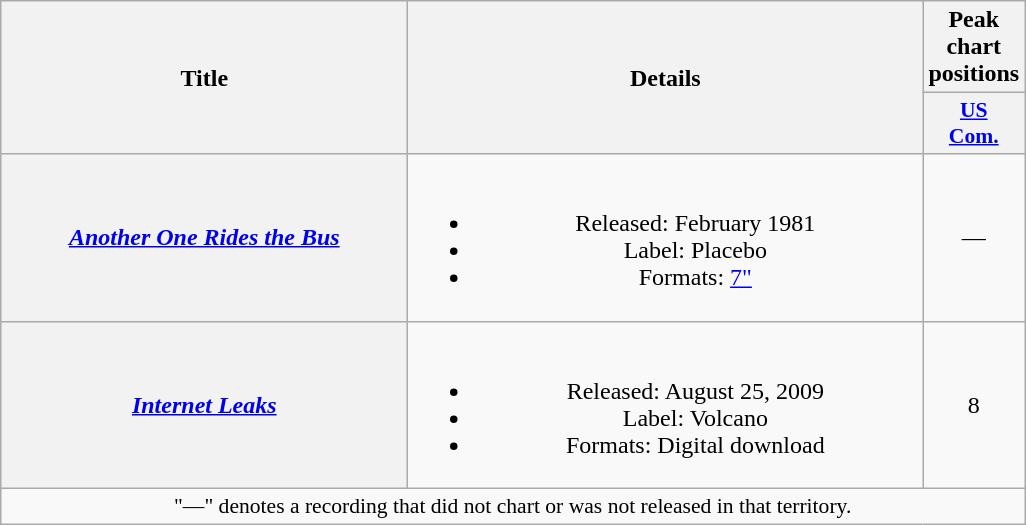<table class="wikitable plainrowheaders" style="text-align:center;">
<tr>
<th scope="col" rowspan="2" style="width:16.5em;">Title</th>
<th scope="col" rowspan="2" style="width:21em;">Details</th>
<th scope="col">Peak chart positions</th>
</tr>
<tr>
<th scope="col" style="width:3em;font-size:90%;"><a href='#'>US<br>Com.</a><br></th>
</tr>
<tr>
<th scope="row"><em><a href='#'>Another One Rides the Bus</a></em></th>
<td><br><ul><li>Released: February 1981</li><li>Label: Placebo</li><li>Formats: <a href='#'>7"</a></li></ul></td>
<td>—</td>
</tr>
<tr>
<th scope="row"><em><a href='#'>Internet Leaks</a></em></th>
<td><br><ul><li>Released: August 25, 2009</li><li>Label: Volcano</li><li>Formats: Digital download</li></ul></td>
<td>8</td>
</tr>
<tr>
<td colspan="3" style="font-size:90%">"—" denotes a recording that did not chart or was not released in that territory.</td>
</tr>
</table>
